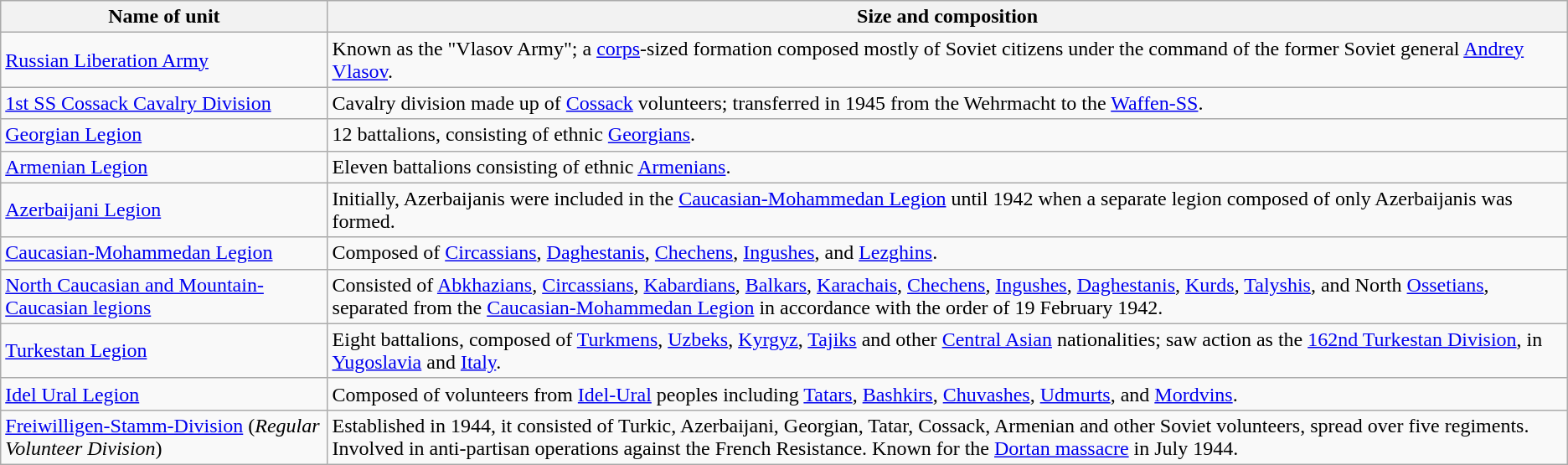<table class="wikitable">
<tr>
<th>Name of unit</th>
<th>Size and composition</th>
</tr>
<tr>
<td><a href='#'>Russian Liberation Army</a><br></td>
<td>Known as the "Vlasov Army"; a <a href='#'>corps</a>-sized formation composed mostly of Soviet citizens under the command of the former Soviet general <a href='#'>Andrey Vlasov</a>.</td>
</tr>
<tr>
<td><a href='#'>1st SS Cossack Cavalry Division</a></td>
<td>Cavalry division made up of <a href='#'>Cossack</a> volunteers; transferred in 1945 from the Wehrmacht to the <a href='#'>Waffen-SS</a>.</td>
</tr>
<tr>
<td><a href='#'>Georgian Legion</a></td>
<td>12 battalions, consisting of ethnic <a href='#'>Georgians</a>.</td>
</tr>
<tr>
<td><a href='#'>Armenian Legion</a></td>
<td>Eleven battalions consisting of ethnic <a href='#'>Armenians</a>.</td>
</tr>
<tr>
<td><a href='#'>Azerbaijani Legion</a></td>
<td>Initially, Azerbaijanis were included in the <a href='#'>Caucasian-Mohammedan Legion</a> until 1942 when a separate legion composed of only Azerbaijanis was formed.</td>
</tr>
<tr>
<td><a href='#'>Caucasian-Mohammedan Legion</a></td>
<td>Composed of <a href='#'>Circassians</a>, <a href='#'>Daghestanis</a>, <a href='#'>Chechens</a>, <a href='#'>Ingushes</a>, and <a href='#'>Lezghins</a>.</td>
</tr>
<tr>
<td><a href='#'>North Caucasian and Mountain-Caucasian legions</a></td>
<td>Consisted of <a href='#'>Abkhazians</a>, <a href='#'>Circassians</a>, <a href='#'>Kabardians</a>, <a href='#'>Balkars</a>, <a href='#'>Karachais</a>, <a href='#'>Chechens</a>, <a href='#'>Ingushes</a>, <a href='#'>Daghestanis</a>, <a href='#'>Kurds</a>, <a href='#'>Talyshis</a>, and North <a href='#'>Ossetians</a>, separated from the <a href='#'>Caucasian-Mohammedan Legion</a> in accordance with the order of 19 February 1942.</td>
</tr>
<tr>
<td><a href='#'>Turkestan Legion</a></td>
<td>Eight battalions, composed of <a href='#'>Turkmens</a>, <a href='#'>Uzbeks</a>, <a href='#'>Kyrgyz</a>, <a href='#'>Tajiks</a> and other <a href='#'>Central Asian</a> nationalities; saw action as the <a href='#'>162nd Turkestan Division</a>, in <a href='#'>Yugoslavia</a> and <a href='#'>Italy</a>.</td>
</tr>
<tr>
<td><a href='#'>Idel Ural Legion</a></td>
<td>Composed of volunteers from <a href='#'>Idel-Ural</a> peoples including <a href='#'>Tatars</a>, <a href='#'>Bashkirs</a>, <a href='#'>Chuvashes</a>, <a href='#'>Udmurts</a>, and <a href='#'>Mordvins</a>.</td>
</tr>
<tr>
<td><a href='#'>Freiwilligen-Stamm-Division</a> (<em>Regular Volunteer Division</em>)</td>
<td>Established in 1944, it consisted of Turkic, Azerbaijani, Georgian, Tatar, Cossack, Armenian and other Soviet volunteers, spread over five regiments. Involved in anti-partisan operations against the French Resistance. Known for the <a href='#'>Dortan massacre</a> in July 1944. </td>
</tr>
</table>
